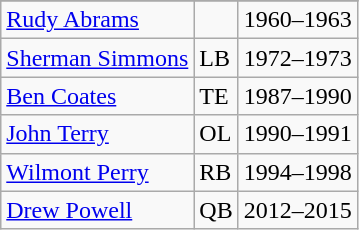<table class="wikitable">
<tr>
</tr>
<tr>
<td><a href='#'>Rudy Abrams</a></td>
<td></td>
<td>1960–1963</td>
</tr>
<tr>
<td><a href='#'>Sherman Simmons</a></td>
<td>LB</td>
<td>1972–1973</td>
</tr>
<tr>
<td><a href='#'>Ben Coates</a></td>
<td>TE</td>
<td>1987–1990</td>
</tr>
<tr>
<td><a href='#'>John Terry</a></td>
<td>OL</td>
<td>1990–1991</td>
</tr>
<tr>
<td><a href='#'>Wilmont Perry</a></td>
<td>RB</td>
<td>1994–1998</td>
</tr>
<tr>
<td><a href='#'>Drew Powell</a></td>
<td>QB</td>
<td>2012–2015</td>
</tr>
</table>
